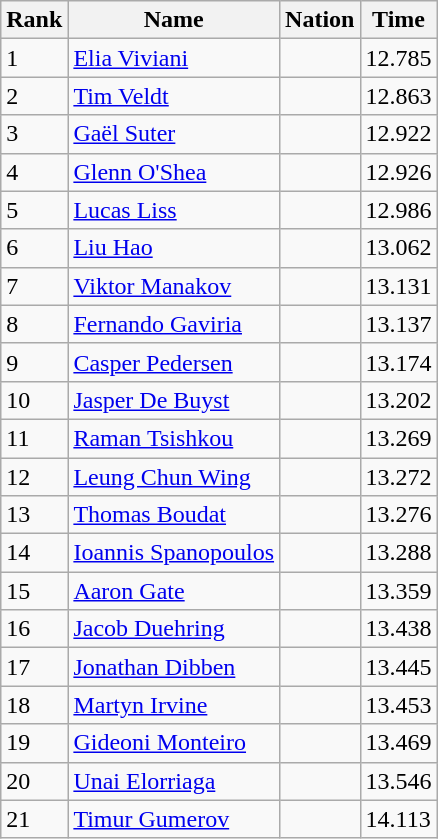<table class="wikitable sortable" style="text-align:left">
<tr>
<th>Rank</th>
<th>Name</th>
<th>Nation</th>
<th>Time</th>
</tr>
<tr>
<td>1</td>
<td><a href='#'>Elia Viviani</a></td>
<td></td>
<td>12.785</td>
</tr>
<tr>
<td>2</td>
<td><a href='#'>Tim Veldt</a></td>
<td></td>
<td>12.863</td>
</tr>
<tr>
<td>3</td>
<td><a href='#'>Gaël Suter</a></td>
<td></td>
<td>12.922</td>
</tr>
<tr>
<td>4</td>
<td><a href='#'>Glenn O'Shea</a></td>
<td></td>
<td>12.926</td>
</tr>
<tr>
<td>5</td>
<td><a href='#'>Lucas Liss</a></td>
<td></td>
<td>12.986</td>
</tr>
<tr>
<td>6</td>
<td><a href='#'>Liu Hao</a></td>
<td></td>
<td>13.062</td>
</tr>
<tr>
<td>7</td>
<td><a href='#'>Viktor Manakov</a></td>
<td></td>
<td>13.131</td>
</tr>
<tr>
<td>8</td>
<td><a href='#'>Fernando Gaviria</a></td>
<td></td>
<td>13.137</td>
</tr>
<tr>
<td>9</td>
<td><a href='#'>Casper Pedersen</a></td>
<td></td>
<td>13.174</td>
</tr>
<tr>
<td>10</td>
<td><a href='#'>Jasper De Buyst</a></td>
<td></td>
<td>13.202</td>
</tr>
<tr>
<td>11</td>
<td><a href='#'>Raman Tsishkou</a></td>
<td></td>
<td>13.269</td>
</tr>
<tr>
<td>12</td>
<td><a href='#'>Leung Chun Wing</a></td>
<td></td>
<td>13.272</td>
</tr>
<tr>
<td>13</td>
<td><a href='#'>Thomas Boudat</a></td>
<td></td>
<td>13.276</td>
</tr>
<tr>
<td>14</td>
<td><a href='#'>Ioannis Spanopoulos</a></td>
<td></td>
<td>13.288</td>
</tr>
<tr>
<td>15</td>
<td><a href='#'>Aaron Gate</a></td>
<td></td>
<td>13.359</td>
</tr>
<tr>
<td>16</td>
<td><a href='#'>Jacob Duehring</a></td>
<td></td>
<td>13.438</td>
</tr>
<tr>
<td>17</td>
<td><a href='#'>Jonathan Dibben</a></td>
<td></td>
<td>13.445</td>
</tr>
<tr>
<td>18</td>
<td><a href='#'>Martyn Irvine</a></td>
<td></td>
<td>13.453</td>
</tr>
<tr>
<td>19</td>
<td><a href='#'>Gideoni Monteiro</a></td>
<td></td>
<td>13.469</td>
</tr>
<tr>
<td>20</td>
<td><a href='#'>Unai Elorriaga</a></td>
<td></td>
<td>13.546</td>
</tr>
<tr>
<td>21</td>
<td><a href='#'>Timur Gumerov</a></td>
<td></td>
<td>14.113</td>
</tr>
</table>
